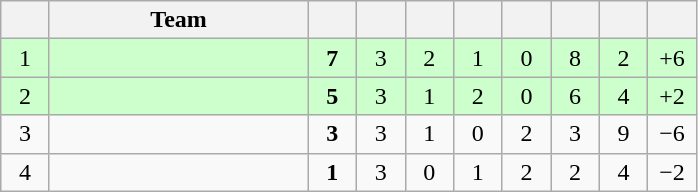<table class="wikitable" style="text-align: center;">
<tr>
<th width="25"></th>
<th width="165">Team</th>
<th width="25"></th>
<th width="25"></th>
<th width="25"></th>
<th width="25"></th>
<th width="25"></th>
<th width="25"></th>
<th width="25"></th>
<th width="25"></th>
</tr>
<tr bgcolor=#ccffcc>
<td>1</td>
<td align="left"></td>
<td><strong>7</strong></td>
<td>3</td>
<td>2</td>
<td>1</td>
<td>0</td>
<td>8</td>
<td>2</td>
<td>+6</td>
</tr>
<tr bgcolor=#ccffcc>
<td>2</td>
<td align="left"></td>
<td><strong>5</strong></td>
<td>3</td>
<td>1</td>
<td>2</td>
<td>0</td>
<td>6</td>
<td>4</td>
<td>+2</td>
</tr>
<tr>
<td>3</td>
<td align="left"></td>
<td><strong>3</strong></td>
<td>3</td>
<td>1</td>
<td>0</td>
<td>2</td>
<td>3</td>
<td>9</td>
<td>−6</td>
</tr>
<tr>
<td>4</td>
<td align="left"></td>
<td><strong>1</strong></td>
<td>3</td>
<td>0</td>
<td>1</td>
<td>2</td>
<td>2</td>
<td>4</td>
<td>−2</td>
</tr>
</table>
